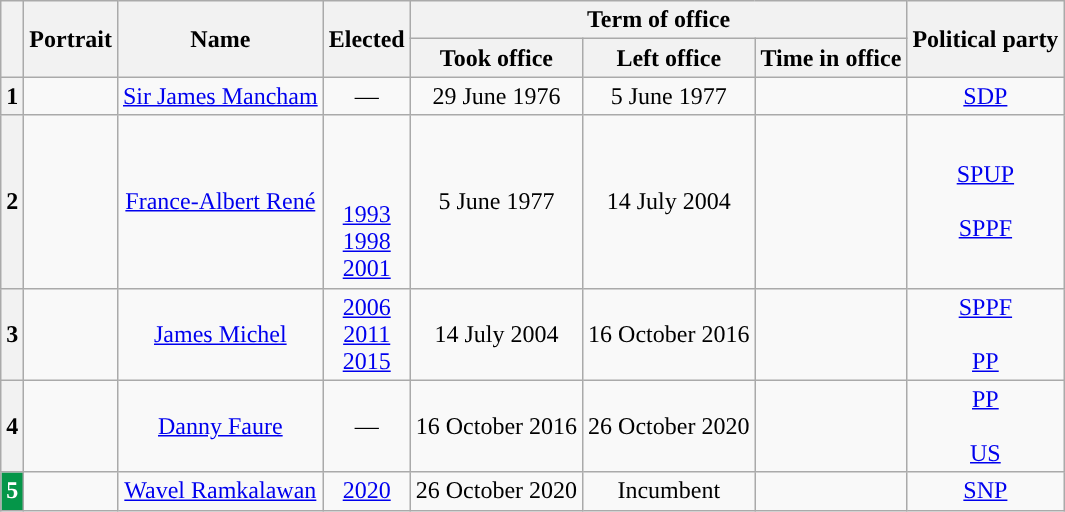<table class="wikitable" style="text-align:center">
<tr>
<th rowspan="2"></th>
<th rowspan="2">Portrait</th>
<th rowspan="2">Name<br></th>
<th rowspan="2">Elected</th>
<th colspan="3">Term of office</th>
<th rowspan="2">Political party<br></th>
</tr>
<tr>
<th>Took office</th>
<th>Left office</th>
<th>Time in office</th>
</tr>
<tr>
<th style="background:">1</th>
<td></td>
<td><a href='#'>Sir James Mancham</a><br></td>
<td>—</td>
<td>29 June 1976</td>
<td>5 June 1977<br></td>
<td></td>
<td><a href='#'>SDP</a></td>
</tr>
<tr>
<th style="background:">2</th>
<td></td>
<td><a href='#'>France-Albert René</a><br></td>
<td><br><br><br><a href='#'>1993</a><br><a href='#'>1998</a><br><a href='#'>2001</a></td>
<td>5 June 1977</td>
<td>14 July 2004<br></td>
<td></td>
<td><a href='#'>SPUP</a><br><br><a href='#'>SPPF</a></td>
</tr>
<tr>
<th style="background:">3</th>
<td></td>
<td><a href='#'>James Michel</a><br></td>
<td><a href='#'>2006</a><br><a href='#'>2011</a><br><a href='#'>2015</a></td>
<td>14 July 2004</td>
<td>16 October 2016<br></td>
<td></td>
<td><a href='#'>SPPF</a><br><br><a href='#'>PP</a></td>
</tr>
<tr>
<th style="background:">4</th>
<td></td>
<td><a href='#'>Danny Faure</a><br></td>
<td>—</td>
<td>16 October 2016</td>
<td>26 October 2020</td>
<td></td>
<td><a href='#'>PP</a><br><br><a href='#'>US</a></td>
</tr>
<tr>
<th style="background:#059649; color:white">5</th>
<td></td>
<td><a href='#'>Wavel Ramkalawan</a><br></td>
<td><a href='#'>2020</a></td>
<td>26 October 2020</td>
<td>Incumbent</td>
<td></td>
<td><a href='#'>SNP</a><br></td>
</tr>
</table>
